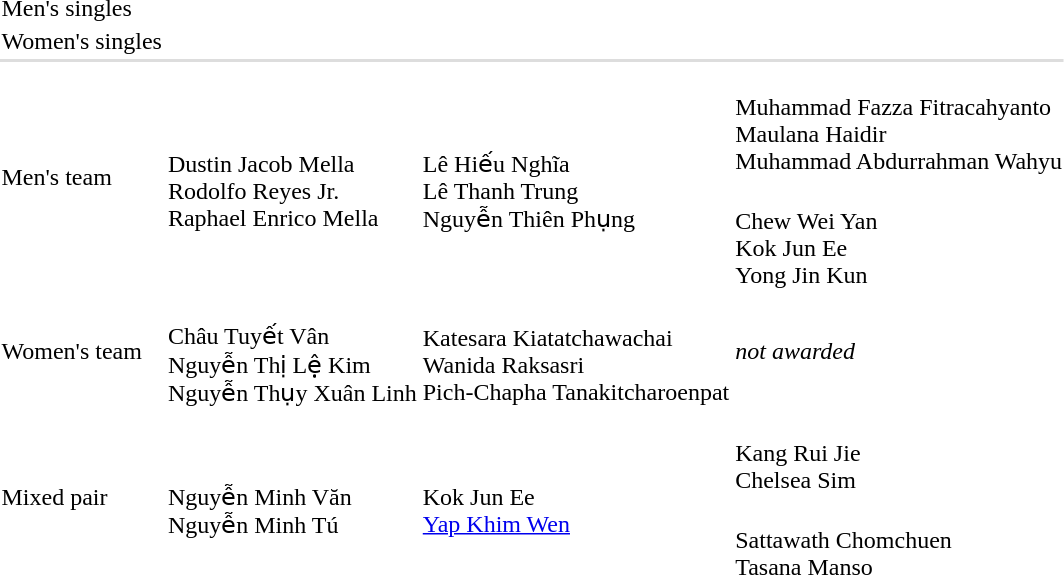<table>
<tr>
<td rowspan=2>Men's singles</td>
<td rowspan=2></td>
<td rowspan=2></td>
<td></td>
</tr>
<tr>
<td></td>
</tr>
<tr>
<td rowspan=2>Women's singles</td>
<td rowspan=2></td>
<td rowspan=2></td>
<td></td>
</tr>
<tr>
<td></td>
</tr>
<tr bgcolor=#dddddd>
<td colspan=4></td>
</tr>
<tr>
<td rowspan=2>Men's team</td>
<td rowspan=2><br>Dustin Jacob Mella<br>Rodolfo Reyes Jr.<br>Raphael Enrico Mella</td>
<td rowspan=2><br>Lê Hiếu Nghĩa<br>Lê Thanh Trung<br>Nguyễn Thiên Phụng</td>
<td nowrap><br>Muhammad Fazza Fitracahyanto<br>Maulana Haidir<br>Muhammad Abdurrahman Wahyu</td>
</tr>
<tr>
<td><br>Chew Wei Yan<br>Kok Jun Ee<br>Yong Jin Kun</td>
</tr>
<tr>
<td>Women's team</td>
<td nowrap><br>Châu Tuyết Vân<br>Nguyễn Thị Lệ Kim<br>Nguyễn Thụy Xuân Linh</td>
<td nowrap><br>Katesara Kiatatchawachai<br>Wanida Raksasri<br>Pich-Chapha Tanakitcharoenpat</td>
<td><em>not awarded</em></td>
</tr>
<tr>
<td rowspan=2>Mixed pair</td>
<td rowspan=2><br>Nguyễn Minh Văn<br>Nguyễn Minh Tú</td>
<td rowspan=2><br>Kok Jun Ee<br><a href='#'>Yap Khim Wen</a></td>
<td><br>Kang Rui Jie<br>Chelsea Sim</td>
</tr>
<tr>
<td><br>Sattawath Chomchuen<br>Tasana Manso</td>
</tr>
</table>
